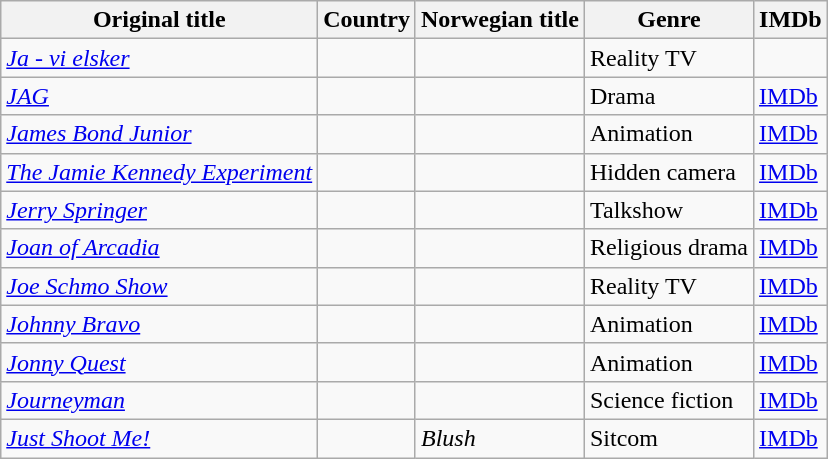<table class="wikitable">
<tr>
<th>Original title</th>
<th>Country</th>
<th>Norwegian title</th>
<th>Genre</th>
<th>IMDb</th>
</tr>
<tr>
<td><em><a href='#'>Ja - vi elsker</a></em></td>
<td></td>
<td></td>
<td>Reality TV</td>
<td></td>
</tr>
<tr>
<td><em><a href='#'>JAG</a></em></td>
<td></td>
<td></td>
<td>Drama</td>
<td><a href='#'>IMDb</a></td>
</tr>
<tr>
<td><em><a href='#'>James Bond Junior</a></em></td>
<td></td>
<td></td>
<td>Animation</td>
<td><a href='#'>IMDb</a></td>
</tr>
<tr>
<td><em><a href='#'>The Jamie Kennedy Experiment</a></em></td>
<td></td>
<td></td>
<td>Hidden camera</td>
<td><a href='#'>IMDb</a></td>
</tr>
<tr>
<td><em><a href='#'>Jerry Springer</a></em></td>
<td></td>
<td></td>
<td>Talkshow</td>
<td><a href='#'>IMDb</a></td>
</tr>
<tr>
<td><em><a href='#'>Joan of Arcadia</a></em></td>
<td></td>
<td></td>
<td>Religious drama</td>
<td><a href='#'>IMDb</a></td>
</tr>
<tr>
<td><em><a href='#'>Joe Schmo Show</a></em></td>
<td></td>
<td></td>
<td>Reality TV</td>
<td><a href='#'>IMDb</a></td>
</tr>
<tr>
<td><em><a href='#'>Johnny Bravo</a></em></td>
<td></td>
<td></td>
<td>Animation</td>
<td><a href='#'>IMDb</a></td>
</tr>
<tr>
<td><em><a href='#'>Jonny Quest</a></em></td>
<td></td>
<td></td>
<td>Animation</td>
<td><a href='#'>IMDb</a></td>
</tr>
<tr>
<td><em><a href='#'>Journeyman</a></em></td>
<td></td>
<td></td>
<td>Science fiction</td>
<td><a href='#'>IMDb</a></td>
</tr>
<tr>
<td><em><a href='#'>Just Shoot Me!</a></em></td>
<td></td>
<td><em>Blush</em></td>
<td>Sitcom</td>
<td><a href='#'>IMDb</a></td>
</tr>
</table>
